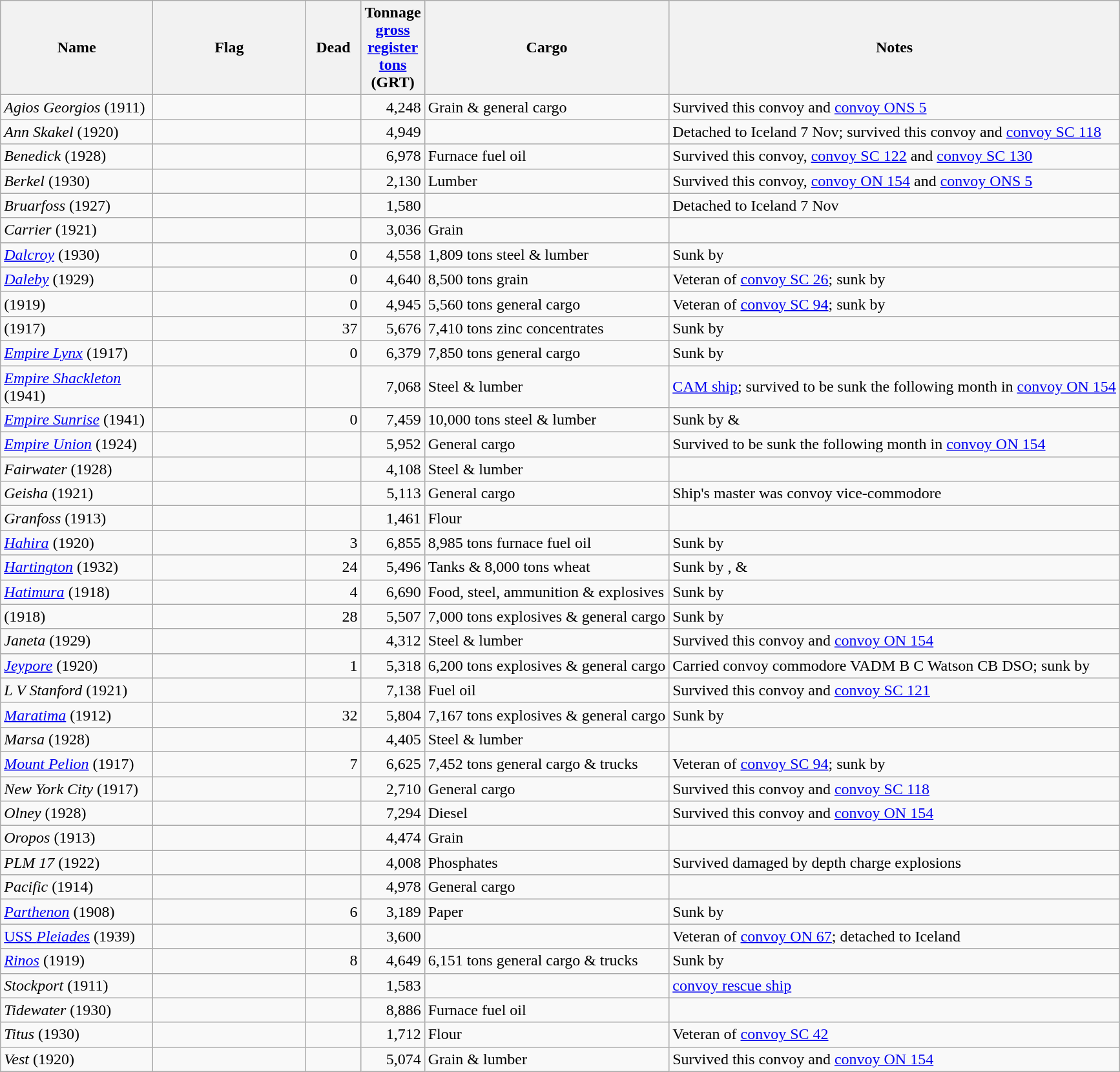<table Class=wikitable>
<tr>
<th scope="col" width="150px">Name</th>
<th scope="col" width="150px">Flag</th>
<th scope="col" width="50px">Dead</th>
<th scope="col" width="50px">Tonnage <a href='#'>gross register tons</a> (GRT)</th>
<th>Cargo</th>
<th>Notes</th>
</tr>
<tr>
<td Align="left"><em>Agios Georgios</em> (1911)</td>
<td Align="left"></td>
<td></td>
<td Align="right">4,248</td>
<td Align="left">Grain & general cargo</td>
<td Align="left">Survived this convoy and <a href='#'>convoy ONS 5</a></td>
</tr>
<tr>
<td Align="left"><em>Ann Skakel</em> (1920)</td>
<td Align="left"></td>
<td></td>
<td Align="right">4,949</td>
<td></td>
<td Align="left">Detached to Iceland 7 Nov; survived this convoy and <a href='#'>convoy SC 118</a></td>
</tr>
<tr>
<td Align="left"><em>Benedick</em> (1928)</td>
<td Align="left"></td>
<td></td>
<td Align="right">6,978</td>
<td Align="left">Furnace fuel oil</td>
<td Align="left">Survived this convoy, <a href='#'>convoy SC 122</a> and <a href='#'>convoy SC 130</a></td>
</tr>
<tr>
<td Align="left"><em>Berkel</em> (1930)</td>
<td Align="left"></td>
<td></td>
<td Align="right">2,130</td>
<td Align="left">Lumber</td>
<td Align="left">Survived this convoy, <a href='#'>convoy ON 154</a> and <a href='#'>convoy ONS 5</a></td>
</tr>
<tr>
<td Align="left"><em>Bruarfoss</em> (1927)</td>
<td Align="left"></td>
<td></td>
<td Align="right">1,580</td>
<td></td>
<td Align="left">Detached to Iceland 7 Nov</td>
</tr>
<tr>
<td Align="left"><em>Carrier</em> (1921)</td>
<td Align="left"></td>
<td></td>
<td Align="right">3,036</td>
<td Align="left">Grain</td>
<td></td>
</tr>
<tr>
<td Align="left"><a href='#'><em>Dalcroy</em></a> (1930)</td>
<td Align="left"></td>
<td Align="right">0</td>
<td Align="right">4,558</td>
<td Align="left">1,809 tons steel & lumber</td>
<td Align="left">Sunk by </td>
</tr>
<tr>
<td Align="left"><a href='#'><em>Daleby</em></a> (1929)</td>
<td Align="left"></td>
<td Align="right">0</td>
<td Align="right">4,640</td>
<td Align="left">8,500 tons grain</td>
<td Align="left">Veteran of <a href='#'>convoy SC 26</a>; sunk by </td>
</tr>
<tr>
<td Align="left"> (1919)</td>
<td Align="left"></td>
<td Align="right">0</td>
<td Align="right">4,945</td>
<td Align="left">5,560 tons general cargo</td>
<td Align="left">Veteran of <a href='#'>convoy SC 94</a>; sunk by </td>
</tr>
<tr>
<td Align="left"> (1917)</td>
<td Align="left"></td>
<td Align="right">37</td>
<td Align="right">5,676</td>
<td Align="left">7,410 tons zinc concentrates</td>
<td Align="left">Sunk by </td>
</tr>
<tr>
<td Align="left"><a href='#'><em>Empire Lynx</em></a> (1917)</td>
<td Align="left"></td>
<td Align="right">0</td>
<td Align="right">6,379</td>
<td Align="left">7,850 tons general cargo</td>
<td Align="left">Sunk by </td>
</tr>
<tr>
<td Align="left"><a href='#'><em>Empire Shackleton</em></a> (1941)</td>
<td Align="left"></td>
<td></td>
<td Align="right">7,068</td>
<td Align="left">Steel & lumber</td>
<td Align="left"><a href='#'>CAM ship</a>; survived to be sunk the following month in <a href='#'>convoy ON 154</a></td>
</tr>
<tr>
<td Align="left"><a href='#'><em>Empire Sunrise</em></a> (1941)</td>
<td Align="left"></td>
<td Align="right">0</td>
<td Align="right">7,459</td>
<td Align="left">10,000 tons steel & lumber</td>
<td Align="left">Sunk by  & </td>
</tr>
<tr>
<td Align="left"><a href='#'><em>Empire Union</em></a> (1924)</td>
<td Align="left"></td>
<td></td>
<td Align="right">5,952</td>
<td Align="left">General cargo</td>
<td Align="left">Survived to be sunk the following month in <a href='#'>convoy ON 154</a></td>
</tr>
<tr>
<td Align="left"><em>Fairwater</em> (1928)</td>
<td Align="left"></td>
<td></td>
<td Align="right">4,108</td>
<td Align="left">Steel & lumber</td>
<td></td>
</tr>
<tr>
<td Align="left"><em>Geisha</em> (1921)</td>
<td Align="left"></td>
<td></td>
<td Align="right">5,113</td>
<td Align="left">General cargo</td>
<td Align="left">Ship's master was convoy vice-commodore</td>
</tr>
<tr>
<td Align="left"><em>Granfoss</em> (1913)</td>
<td Align="left"></td>
<td></td>
<td Align="right">1,461</td>
<td Align="left">Flour</td>
<td></td>
</tr>
<tr>
<td Align="left"><a href='#'><em>Hahira</em></a> (1920)</td>
<td Align="left"></td>
<td Align="right">3</td>
<td Align="right">6,855</td>
<td Align="left">8,985 tons furnace fuel oil</td>
<td Align="left">Sunk by </td>
</tr>
<tr>
<td Align="left"><a href='#'><em>Hartington</em></a> (1932)</td>
<td Align="left"></td>
<td Align="right">24</td>
<td Align="right">5,496</td>
<td Align="left">Tanks & 8,000 tons wheat</td>
<td Align="left">Sunk by ,  & </td>
</tr>
<tr>
<td Align="left"><a href='#'><em>Hatimura</em></a> (1918)</td>
<td Align="left"></td>
<td Align="right">4</td>
<td Align="right">6,690</td>
<td Align="left">Food, steel, ammunition & explosives</td>
<td Align="left">Sunk by </td>
</tr>
<tr>
<td Align="left"> (1918)</td>
<td Align="left"></td>
<td Align="right">28</td>
<td Align="right">5,507</td>
<td Align="left">7,000 tons explosives & general cargo</td>
<td Align="left">Sunk by </td>
</tr>
<tr>
<td Align="left"><em>Janeta</em> (1929)</td>
<td Align="left"></td>
<td></td>
<td Align="right">4,312</td>
<td Align="left">Steel & lumber</td>
<td Align="left">Survived this convoy and <a href='#'>convoy ON 154</a></td>
</tr>
<tr>
<td Align="left"><a href='#'><em>Jeypore</em></a> (1920)</td>
<td Align="left"></td>
<td Align="right">1</td>
<td Align="right">5,318</td>
<td Align="left">6,200 tons explosives & general cargo</td>
<td Align="left">Carried convoy commodore VADM B C Watson CB DSO; sunk by </td>
</tr>
<tr>
<td Align="left"><em>L V Stanford</em> (1921)</td>
<td Align="left"></td>
<td></td>
<td Align="right">7,138</td>
<td Align="left">Fuel oil</td>
<td Align="left">Survived this convoy and <a href='#'>convoy SC 121</a></td>
</tr>
<tr>
<td Align="left"><a href='#'><em>Maratima</em></a> (1912)</td>
<td Align="left"></td>
<td Align="right">32</td>
<td Align="right">5,804</td>
<td Align="left">7,167 tons explosives & general cargo</td>
<td Align="left">Sunk by </td>
</tr>
<tr>
<td Align="left"><em>Marsa</em> (1928)</td>
<td Align="left"></td>
<td></td>
<td Align="right">4,405</td>
<td Align="left">Steel & lumber</td>
<td></td>
</tr>
<tr>
<td Align="left"><a href='#'><em>Mount Pelion</em></a> (1917)</td>
<td Align="left"></td>
<td Align="right">7</td>
<td Align="right">6,625</td>
<td Align="left">7,452 tons general cargo & trucks</td>
<td Align="left">Veteran of <a href='#'>convoy SC 94</a>; sunk by </td>
</tr>
<tr>
<td Align="left"><em>New York City</em> (1917)</td>
<td Align="left"></td>
<td></td>
<td Align="right">2,710</td>
<td Align="left">General cargo</td>
<td Align="left">Survived this convoy and <a href='#'>convoy SC 118</a></td>
</tr>
<tr>
<td Align="left"><em>Olney</em> (1928)</td>
<td Align="left"></td>
<td></td>
<td Align="right">7,294</td>
<td Align="left">Diesel</td>
<td Align="left">Survived this convoy and <a href='#'>convoy ON 154</a></td>
</tr>
<tr>
<td Align="left"><em>Oropos</em> (1913)</td>
<td Align="left"></td>
<td></td>
<td Align="right">4,474</td>
<td Align="left">Grain</td>
<td></td>
</tr>
<tr>
<td Align="left"><em>PLM 17</em> (1922)</td>
<td Align="left"></td>
<td></td>
<td Align="right">4,008</td>
<td Align="left">Phosphates</td>
<td Align="left">Survived damaged by depth charge explosions</td>
</tr>
<tr>
<td Align="left"><em>Pacific</em> (1914)</td>
<td Align="left"></td>
<td></td>
<td Align="right">4,978</td>
<td Align="left">General cargo</td>
<td></td>
</tr>
<tr>
<td Align="left"><a href='#'><em>Parthenon</em></a> (1908)</td>
<td Align="left"></td>
<td Align="right">6</td>
<td Align="right">3,189</td>
<td Align="left">Paper</td>
<td Align="left">Sunk by </td>
</tr>
<tr>
<td Align="left"><a href='#'>USS <em>Pleiades</em></a> (1939)</td>
<td Align="left"></td>
<td></td>
<td Align="right">3,600</td>
<td></td>
<td Align="left">Veteran of <a href='#'>convoy ON 67</a>; detached to Iceland</td>
</tr>
<tr>
<td Align="left"><a href='#'><em>Rinos</em></a> (1919)</td>
<td Align="left"></td>
<td Align="right">8</td>
<td Align="right">4,649</td>
<td Align="left">6,151 tons general cargo & trucks</td>
<td Align="left">Sunk by </td>
</tr>
<tr>
<td Align="left"><em>Stockport</em> (1911)</td>
<td Align="left"></td>
<td></td>
<td Align="right">1,583</td>
<td></td>
<td Align="left"><a href='#'>convoy rescue ship</a></td>
</tr>
<tr>
<td Align="left"><em>Tidewater</em> (1930)</td>
<td Align="left"></td>
<td></td>
<td Align="right">8,886</td>
<td Align="left">Furnace fuel oil</td>
<td></td>
</tr>
<tr>
<td Align="left"><em>Titus</em> (1930)</td>
<td Align="left"></td>
<td></td>
<td Align="right">1,712</td>
<td Align="left">Flour</td>
<td Align="left">Veteran of <a href='#'>convoy SC 42</a></td>
</tr>
<tr>
<td Align="left"><em>Vest</em> (1920)</td>
<td Align="left"></td>
<td></td>
<td Align="right">5,074</td>
<td Align="left">Grain & lumber</td>
<td Align="left">Survived this convoy and <a href='#'>convoy ON 154</a></td>
</tr>
</table>
